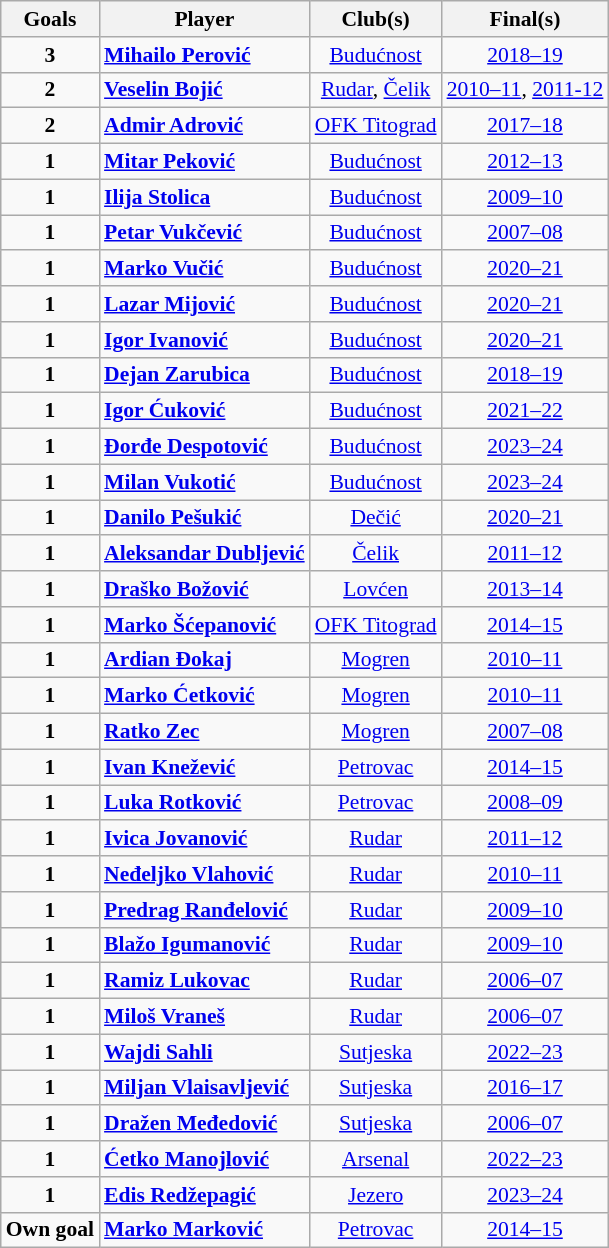<table class="wikitable" style="font-size:90%">
<tr>
<th>Goals</th>
<th>Player</th>
<th>Club(s)</th>
<th>Final(s)</th>
</tr>
<tr>
<td style="text-align:center"><strong>3</strong></td>
<td> <strong><a href='#'>Mihailo Perović</a></strong></td>
<td style="text-align:center"><a href='#'>Budućnost</a></td>
<td style="text-align:center"><a href='#'>2018–19</a></td>
</tr>
<tr>
<td style="text-align:center"><strong>2</strong></td>
<td> <strong><a href='#'>Veselin Bojić</a></strong></td>
<td style="text-align:center"><a href='#'>Rudar</a>, <a href='#'>Čelik</a></td>
<td style="text-align:center"><a href='#'>2010–11</a>, <a href='#'>2011-12</a></td>
</tr>
<tr>
<td style="text-align:center"><strong>2</strong></td>
<td> <strong><a href='#'>Admir Adrović</a></strong></td>
<td style="text-align:center"><a href='#'>OFK Titograd</a></td>
<td style="text-align:center"><a href='#'>2017–18</a></td>
</tr>
<tr>
<td style="text-align:center"><strong>1</strong></td>
<td> <strong><a href='#'>Mitar Peković</a></strong></td>
<td style="text-align:center"><a href='#'>Budućnost</a></td>
<td style="text-align:center"><a href='#'>2012–13</a></td>
</tr>
<tr>
<td style="text-align:center"><strong>1</strong></td>
<td> <strong><a href='#'>Ilija Stolica</a></strong></td>
<td style="text-align:center"><a href='#'>Budućnost</a></td>
<td style="text-align:center"><a href='#'>2009–10</a></td>
</tr>
<tr>
<td style="text-align:center"><strong>1</strong></td>
<td> <strong><a href='#'>Petar Vukčević</a></strong></td>
<td style="text-align:center"><a href='#'>Budućnost</a></td>
<td style="text-align:center"><a href='#'>2007–08</a></td>
</tr>
<tr>
<td style="text-align:center"><strong>1</strong></td>
<td> <strong><a href='#'>Marko Vučić</a></strong></td>
<td style="text-align:center"><a href='#'>Budućnost</a></td>
<td style="text-align:center"><a href='#'>2020–21</a></td>
</tr>
<tr>
<td style="text-align:center"><strong>1</strong></td>
<td> <strong><a href='#'>Lazar Mijović</a></strong></td>
<td style="text-align:center"><a href='#'>Budućnost</a></td>
<td style="text-align:center"><a href='#'>2020–21</a></td>
</tr>
<tr>
<td style="text-align:center"><strong>1</strong></td>
<td> <strong><a href='#'>Igor Ivanović</a></strong></td>
<td style="text-align:center"><a href='#'>Budućnost</a></td>
<td style="text-align:center"><a href='#'>2020–21</a></td>
</tr>
<tr>
<td style="text-align:center"><strong>1</strong></td>
<td> <strong><a href='#'>Dejan Zarubica</a></strong></td>
<td style="text-align:center"><a href='#'>Budućnost</a></td>
<td style="text-align:center"><a href='#'>2018–19</a></td>
</tr>
<tr>
<td style="text-align:center"><strong>1</strong></td>
<td> <strong><a href='#'>Igor Ćuković</a></strong></td>
<td style="text-align:center"><a href='#'>Budućnost</a></td>
<td style="text-align:center"><a href='#'>2021–22</a></td>
</tr>
<tr>
<td style="text-align:center"><strong>1</strong></td>
<td> <strong><a href='#'>Đorđe Despotović</a></strong></td>
<td style="text-align:center"><a href='#'>Budućnost</a></td>
<td style="text-align:center"><a href='#'>2023–24</a></td>
</tr>
<tr>
<td style="text-align:center"><strong>1</strong></td>
<td> <strong><a href='#'>Milan Vukotić</a></strong></td>
<td style="text-align:center"><a href='#'>Budućnost</a></td>
<td style="text-align:center"><a href='#'>2023–24</a></td>
</tr>
<tr>
<td style="text-align:center"><strong>1</strong></td>
<td> <strong><a href='#'>Danilo Pešukić</a></strong></td>
<td style="text-align:center"><a href='#'>Dečić</a></td>
<td style="text-align:center"><a href='#'>2020–21</a></td>
</tr>
<tr>
<td style="text-align:center"><strong>1</strong></td>
<td> <strong><a href='#'>Aleksandar Dubljević</a></strong></td>
<td style="text-align:center"><a href='#'>Čelik</a></td>
<td style="text-align:center"><a href='#'>2011–12</a></td>
</tr>
<tr>
<td style="text-align:center"><strong>1</strong></td>
<td> <strong><a href='#'>Draško Božović</a></strong></td>
<td style="text-align:center"><a href='#'>Lovćen</a></td>
<td style="text-align:center"><a href='#'>2013–14</a></td>
</tr>
<tr>
<td style="text-align:center"><strong>1</strong></td>
<td> <strong><a href='#'>Marko Šćepanović</a></strong></td>
<td style="text-align:center"><a href='#'>OFK Titograd</a></td>
<td style="text-align:center"><a href='#'>2014–15</a></td>
</tr>
<tr>
<td style="text-align:center"><strong>1</strong></td>
<td> <strong><a href='#'>Ardian Đokaj</a></strong></td>
<td style="text-align:center"><a href='#'>Mogren</a></td>
<td style="text-align:center"><a href='#'>2010–11</a></td>
</tr>
<tr>
<td style="text-align:center"><strong>1</strong></td>
<td> <strong><a href='#'>Marko Ćetković</a></strong></td>
<td style="text-align:center"><a href='#'>Mogren</a></td>
<td style="text-align:center"><a href='#'>2010–11</a></td>
</tr>
<tr>
<td style="text-align:center"><strong>1</strong></td>
<td> <strong><a href='#'>Ratko Zec</a></strong></td>
<td style="text-align:center"><a href='#'>Mogren</a></td>
<td style="text-align:center"><a href='#'>2007–08</a></td>
</tr>
<tr>
<td style="text-align:center"><strong>1</strong></td>
<td> <strong><a href='#'>Ivan Knežević</a></strong></td>
<td style="text-align:center"><a href='#'>Petrovac</a></td>
<td style="text-align:center"><a href='#'>2014–15</a></td>
</tr>
<tr>
<td style="text-align:center"><strong>1</strong></td>
<td> <strong><a href='#'>Luka Rotković</a></strong></td>
<td style="text-align:center"><a href='#'>Petrovac</a></td>
<td style="text-align:center"><a href='#'>2008–09</a></td>
</tr>
<tr>
<td style="text-align:center"><strong>1</strong></td>
<td> <strong><a href='#'>Ivica Jovanović</a></strong></td>
<td style="text-align:center"><a href='#'>Rudar</a></td>
<td style="text-align:center"><a href='#'>2011–12</a></td>
</tr>
<tr>
<td style="text-align:center"><strong>1</strong></td>
<td> <strong><a href='#'>Neđeljko Vlahović</a></strong></td>
<td style="text-align:center"><a href='#'>Rudar</a></td>
<td style="text-align:center"><a href='#'>2010–11</a></td>
</tr>
<tr>
<td style="text-align:center"><strong>1</strong></td>
<td> <strong><a href='#'>Predrag Ranđelović</a></strong></td>
<td style="text-align:center"><a href='#'>Rudar</a></td>
<td style="text-align:center"><a href='#'>2009–10</a></td>
</tr>
<tr>
<td style="text-align:center"><strong>1</strong></td>
<td> <strong><a href='#'>Blažo Igumanović</a></strong></td>
<td style="text-align:center"><a href='#'>Rudar</a></td>
<td style="text-align:center"><a href='#'>2009–10</a></td>
</tr>
<tr>
<td style="text-align:center"><strong>1</strong></td>
<td> <strong><a href='#'>Ramiz Lukovac</a></strong></td>
<td style="text-align:center"><a href='#'>Rudar</a></td>
<td style="text-align:center"><a href='#'>2006–07</a></td>
</tr>
<tr>
<td style="text-align:center"><strong>1</strong></td>
<td> <strong><a href='#'>Miloš Vraneš</a></strong></td>
<td style="text-align:center"><a href='#'>Rudar</a></td>
<td style="text-align:center"><a href='#'>2006–07</a></td>
</tr>
<tr>
<td style="text-align:center"><strong>1</strong></td>
<td> <strong><a href='#'>Wajdi Sahli</a></strong></td>
<td style="text-align:center"><a href='#'>Sutjeska</a></td>
<td style="text-align:center"><a href='#'>2022–23</a></td>
</tr>
<tr>
<td style="text-align:center"><strong>1</strong></td>
<td> <strong><a href='#'>Miljan Vlaisavljević</a></strong></td>
<td style="text-align:center"><a href='#'>Sutjeska</a></td>
<td style="text-align:center"><a href='#'>2016–17</a></td>
</tr>
<tr>
<td style="text-align:center"><strong>1</strong></td>
<td> <strong><a href='#'>Dražen Međedović</a></strong></td>
<td style="text-align:center"><a href='#'>Sutjeska</a></td>
<td style="text-align:center"><a href='#'>2006–07</a></td>
</tr>
<tr>
<td style="text-align:center"><strong>1</strong></td>
<td> <strong><a href='#'>Ćetko Manojlović</a></strong></td>
<td style="text-align:center"><a href='#'>Arsenal</a></td>
<td style="text-align:center"><a href='#'>2022–23</a></td>
</tr>
<tr>
<td style="text-align:center"><strong>1</strong></td>
<td> <strong><a href='#'>Edis Redžepagić</a></strong></td>
<td style="text-align:center"><a href='#'>Jezero</a></td>
<td style="text-align:center"><a href='#'>2023–24</a></td>
</tr>
<tr>
<td style="text-align:center"><strong>Own goal</strong></td>
<td> <strong><a href='#'>Marko Marković</a></strong></td>
<td style="text-align:center"><a href='#'>Petrovac</a></td>
<td style="text-align:center"><a href='#'>2014–15</a></td>
</tr>
</table>
